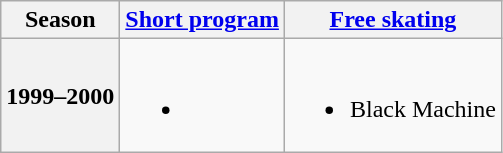<table class=wikitable style=text-align:center>
<tr>
<th>Season</th>
<th><a href='#'>Short program</a></th>
<th><a href='#'>Free skating</a></th>
</tr>
<tr>
<th>1999–2000 <br> </th>
<td><br><ul><li></li></ul></td>
<td><br><ul><li>Black Machine <br> </li></ul></td>
</tr>
</table>
